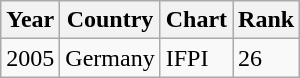<table class="wikitable">
<tr>
<th>Year</th>
<th>Country</th>
<th>Chart</th>
<th>Rank</th>
</tr>
<tr>
<td>2005</td>
<td>Germany</td>
<td>IFPI</td>
<td>26</td>
</tr>
</table>
